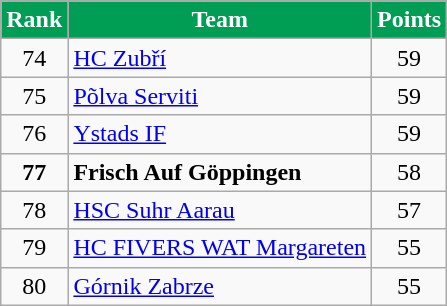<table class="wikitable" style="text-align: center;">
<tr>
<th style="color:#FFFFFF; background:#009D54">Rank</th>
<th style="color:#FFFFFF; background:#009D54">Team</th>
<th style="color:#FFFFFF; background:#009D54">Points</th>
</tr>
<tr>
<td>74</td>
<td align=left> <a href='#'>HC Zubří</a></td>
<td>59</td>
</tr>
<tr>
<td>75</td>
<td align=left> <a href='#'>Põlva Serviti</a></td>
<td>59</td>
</tr>
<tr>
<td>76</td>
<td align=left> <a href='#'>Ystads IF</a></td>
<td>59</td>
</tr>
<tr>
<td><strong>77</strong></td>
<td align=left> <strong>Frisch Auf Göppingen</strong></td>
<td>58</td>
</tr>
<tr>
<td>78</td>
<td align=left> <a href='#'>HSC Suhr Aarau</a></td>
<td>57</td>
</tr>
<tr>
<td>79</td>
<td align=left> <a href='#'>HC FIVERS WAT Margareten</a></td>
<td>55</td>
</tr>
<tr>
<td>80</td>
<td align=left> <a href='#'>Górnik Zabrze</a></td>
<td>55</td>
</tr>
</table>
